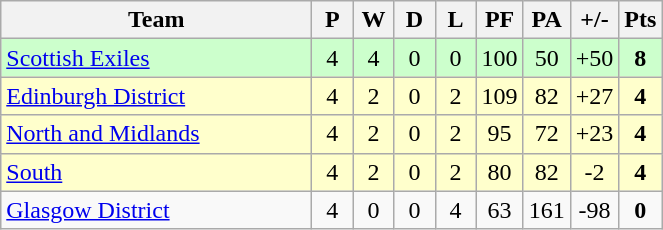<table class="wikitable" style="text-align: center;">
<tr>
<th width="200">Team</th>
<th width="20">P</th>
<th width="20">W</th>
<th width="20">D</th>
<th width="20">L</th>
<th width="20">PF</th>
<th width="20">PA</th>
<th width="25">+/-</th>
<th width="20">Pts</th>
</tr>
<tr bgcolor="#ccffcc">
<td align="left"><a href='#'>Scottish Exiles</a></td>
<td>4</td>
<td>4</td>
<td>0</td>
<td>0</td>
<td>100</td>
<td>50</td>
<td>+50</td>
<td><strong>8</strong></td>
</tr>
<tr bgcolor="#ffffcc">
<td align="left"><a href='#'>Edinburgh District</a></td>
<td>4</td>
<td>2</td>
<td>0</td>
<td>2</td>
<td>109</td>
<td>82</td>
<td>+27</td>
<td><strong>4</strong></td>
</tr>
<tr bgcolor="#ffffcc">
<td align="left"><a href='#'>North and Midlands</a></td>
<td>4</td>
<td>2</td>
<td>0</td>
<td>2</td>
<td>95</td>
<td>72</td>
<td>+23</td>
<td><strong>4</strong></td>
</tr>
<tr bgcolor="#ffffcc">
<td align="left"><a href='#'>South</a></td>
<td>4</td>
<td>2</td>
<td>0</td>
<td>2</td>
<td>80</td>
<td>82</td>
<td>-2</td>
<td><strong>4</strong></td>
</tr>
<tr>
<td align="left"><a href='#'>Glasgow District</a></td>
<td>4</td>
<td>0</td>
<td>0</td>
<td>4</td>
<td>63</td>
<td>161</td>
<td>-98</td>
<td><strong>0</strong></td>
</tr>
</table>
